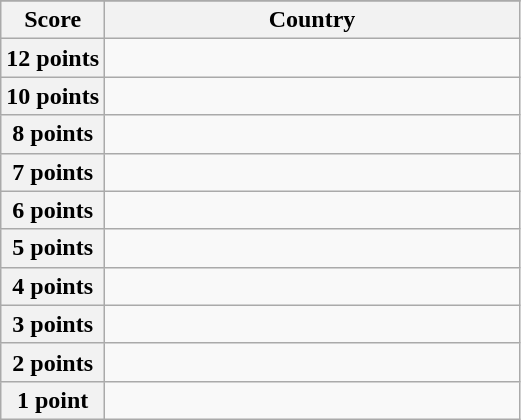<table class="wikitable">
<tr>
</tr>
<tr>
<th scope="col" width="20%">Score</th>
<th scope="col">Country</th>
</tr>
<tr>
<th scope="row">12 points</th>
<td></td>
</tr>
<tr>
<th scope="row">10 points</th>
<td></td>
</tr>
<tr>
<th scope="row">8 points</th>
<td></td>
</tr>
<tr>
<th scope="row">7 points</th>
<td></td>
</tr>
<tr>
<th scope="row">6 points</th>
<td></td>
</tr>
<tr>
<th scope="row">5 points</th>
<td></td>
</tr>
<tr>
<th scope="row">4 points</th>
<td></td>
</tr>
<tr>
<th scope="row">3 points</th>
<td></td>
</tr>
<tr>
<th scope="row">2 points</th>
<td></td>
</tr>
<tr>
<th scope="row">1 point</th>
<td></td>
</tr>
</table>
